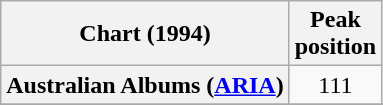<table class="wikitable sortable plainrowheaders" style="text-align:center;">
<tr>
<th>Chart (1994)</th>
<th>Peak<br>position</th>
</tr>
<tr>
<th scope="row">Australian Albums (<a href='#'>ARIA</a>)</th>
<td align="center">111</td>
</tr>
<tr>
</tr>
<tr>
</tr>
<tr>
</tr>
<tr>
</tr>
<tr>
</tr>
<tr>
</tr>
<tr>
</tr>
</table>
